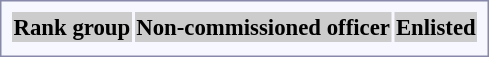<table style="border:1px solid #8888aa; background-color:#f7f8ff; padding:5px; font-size:95%; margin: 0px 12px 12px 0px;">
<tr style="background-color:#CCCCCC; text-align:center;">
<th>Rank group</th>
<th colspan=26>Non-commissioned officer</th>
<th colspan=10>Enlisted</th>
</tr>
<tr style="text-align:center;">
</tr>
</table>
